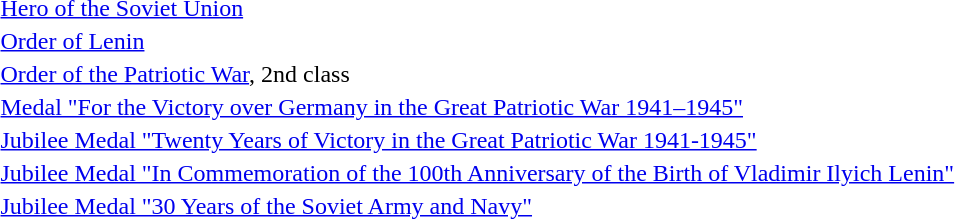<table>
<tr>
<td></td>
<td><a href='#'>Hero of the Soviet Union</a></td>
</tr>
<tr>
<td></td>
<td><a href='#'>Order of Lenin</a></td>
</tr>
<tr>
<td></td>
<td><a href='#'>Order of the Patriotic War</a>, 2nd class</td>
</tr>
<tr>
<td></td>
<td><a href='#'>Medal "For the Victory over Germany in the Great Patriotic War 1941–1945"</a></td>
</tr>
<tr>
<td></td>
<td><a href='#'>Jubilee Medal "Twenty Years of Victory in the Great Patriotic War 1941-1945"</a></td>
</tr>
<tr>
<td></td>
<td><a href='#'>Jubilee Medal "In Commemoration of the 100th Anniversary of the Birth of Vladimir Ilyich Lenin"</a></td>
</tr>
<tr>
<td></td>
<td><a href='#'>Jubilee Medal "30 Years of the Soviet Army and Navy"</a></td>
</tr>
<tr>
</tr>
</table>
